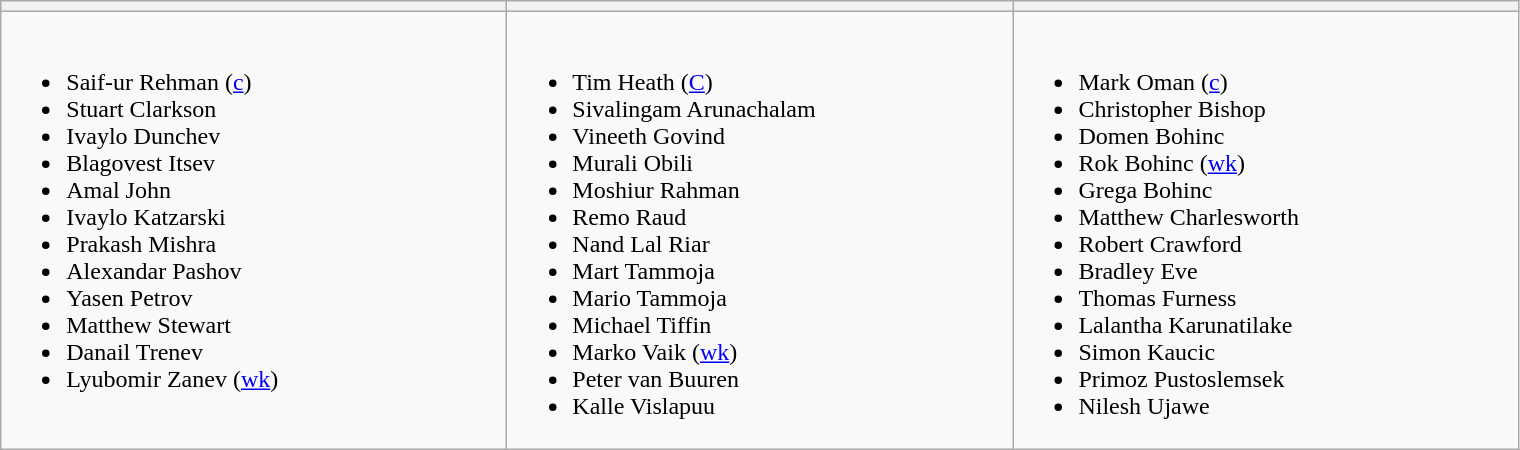<table class="wikitable">
<tr>
<th width=330></th>
<th width=330></th>
<th width=330></th>
</tr>
<tr>
<td valign=top><br><ul><li>Saif-ur Rehman (<a href='#'>c</a>)</li><li>Stuart Clarkson</li><li>Ivaylo Dunchev</li><li>Blagovest Itsev</li><li>Amal John</li><li>Ivaylo Katzarski</li><li>Prakash Mishra</li><li>Alexandar Pashov</li><li>Yasen Petrov</li><li>Matthew Stewart</li><li>Danail Trenev</li><li>Lyubomir Zanev (<a href='#'>wk</a>)</li></ul></td>
<td valign=top><br><ul><li>Tim Heath (<a href='#'>C</a>)</li><li>Sivalingam Arunachalam</li><li>Vineeth Govind</li><li>Murali Obili</li><li>Moshiur Rahman</li><li>Remo Raud</li><li>Nand Lal Riar</li><li>Mart Tammoja</li><li>Mario Tammoja</li><li>Michael Tiffin</li><li>Marko Vaik (<a href='#'>wk</a>)</li><li>Peter van Buuren</li><li>Kalle Vislapuu</li></ul></td>
<td valign=top><br><ul><li>Mark Oman (<a href='#'>c</a>)</li><li>Christopher Bishop</li><li>Domen Bohinc</li><li>Rok Bohinc (<a href='#'>wk</a>)</li><li>Grega Bohinc</li><li>Matthew Charlesworth</li><li>Robert Crawford</li><li>Bradley Eve</li><li>Thomas Furness</li><li>Lalantha Karunatilake</li><li>Simon Kaucic</li><li>Primoz Pustoslemsek</li><li>Nilesh Ujawe</li></ul></td>
</tr>
</table>
